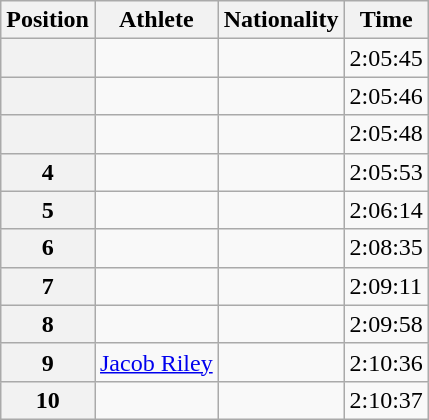<table class="wikitable sortable">
<tr>
<th scope="col">Position</th>
<th scope="col">Athlete</th>
<th scope="col">Nationality</th>
<th scope="col">Time</th>
</tr>
<tr>
<th></th>
<td></td>
<td></td>
<td>2:05:45</td>
</tr>
<tr>
<th></th>
<td></td>
<td></td>
<td>2:05:46</td>
</tr>
<tr>
<th></th>
<td></td>
<td></td>
<td>2:05:48</td>
</tr>
<tr>
<th>4</th>
<td></td>
<td></td>
<td>2:05:53</td>
</tr>
<tr>
<th>5</th>
<td></td>
<td></td>
<td>2:06:14</td>
</tr>
<tr>
<th>6</th>
<td></td>
<td></td>
<td>2:08:35</td>
</tr>
<tr>
<th>7</th>
<td></td>
<td></td>
<td>2:09:11</td>
</tr>
<tr>
<th>8</th>
<td></td>
<td></td>
<td>2:09:58</td>
</tr>
<tr>
<th>9</th>
<td><a href='#'>Jacob Riley</a></td>
<td></td>
<td>2:10:36</td>
</tr>
<tr>
<th>10</th>
<td></td>
<td></td>
<td>2:10:37</td>
</tr>
</table>
